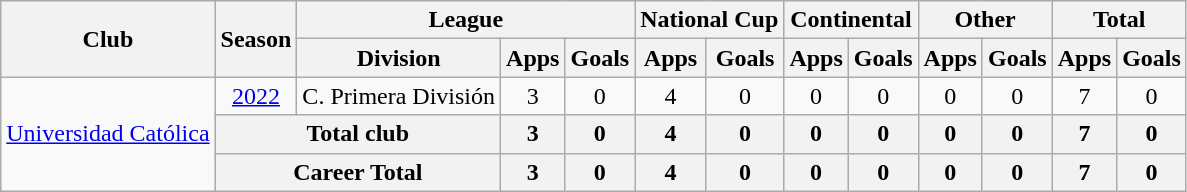<table class="wikitable" style="text-align: center;">
<tr>
<th rowspan="2">Club</th>
<th rowspan="2">Season</th>
<th colspan="3">League</th>
<th colspan="2">National Cup</th>
<th colspan="2">Continental</th>
<th colspan="2">Other</th>
<th colspan="2">Total</th>
</tr>
<tr>
<th>Division</th>
<th>Apps</th>
<th>Goals</th>
<th>Apps</th>
<th>Goals</th>
<th>Apps</th>
<th>Goals</th>
<th>Apps</th>
<th>Goals</th>
<th>Apps</th>
<th>Goals</th>
</tr>
<tr>
<td rowspan="3"><a href='#'>Universidad Católica</a></td>
<td><a href='#'>2022</a></td>
<td>C. Primera División</td>
<td>3</td>
<td>0</td>
<td>4</td>
<td>0</td>
<td>0</td>
<td>0</td>
<td>0</td>
<td>0</td>
<td>7</td>
<td>0</td>
</tr>
<tr>
<th colspan="2">Total club</th>
<th>3</th>
<th>0</th>
<th>4</th>
<th>0</th>
<th>0</th>
<th>0</th>
<th>0</th>
<th>0</th>
<th>7</th>
<th>0</th>
</tr>
<tr>
<th colspan="2">Career Total</th>
<th>3</th>
<th>0</th>
<th>4</th>
<th>0</th>
<th>0</th>
<th>0</th>
<th>0</th>
<th>0</th>
<th>7</th>
<th>0</th>
</tr>
</table>
